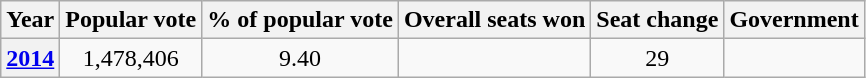<table class="wikitable" style="text-align:center">
<tr>
<th>Year</th>
<th>Popular vote</th>
<th>% of popular vote</th>
<th>Overall seats won</th>
<th>Seat change</th>
<th rowspan=1>Government</th>
</tr>
<tr>
<th><a href='#'>2014</a></th>
<td>1,478,406</td>
<td>9.40</td>
<td></td>
<td> 29</td>
<td></td>
</tr>
</table>
